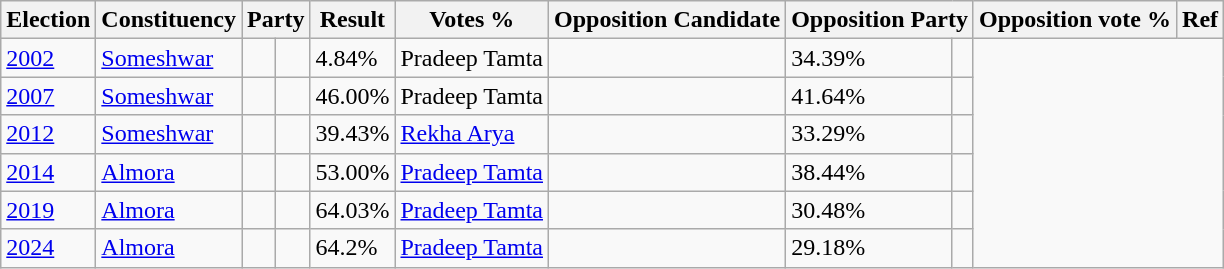<table class="wikitable sortable">
<tr>
<th>Election</th>
<th>Constituency</th>
<th colspan="2">Party</th>
<th>Result</th>
<th>Votes %</th>
<th>Opposition Candidate</th>
<th colspan="2">Opposition Party</th>
<th>Opposition vote %</th>
<th>Ref</th>
</tr>
<tr>
<td><a href='#'>2002</a></td>
<td><a href='#'>Someshwar</a></td>
<td></td>
<td></td>
<td>4.84%</td>
<td>Pradeep Tamta</td>
<td></td>
<td>34.39%</td>
<td></td>
</tr>
<tr>
<td><a href='#'>2007</a></td>
<td><a href='#'>Someshwar</a></td>
<td></td>
<td></td>
<td>46.00%</td>
<td>Pradeep Tamta</td>
<td></td>
<td>41.64%</td>
<td></td>
</tr>
<tr>
<td><a href='#'>2012</a></td>
<td><a href='#'>Someshwar</a></td>
<td></td>
<td></td>
<td>39.43%</td>
<td><a href='#'>Rekha Arya</a></td>
<td></td>
<td>33.29%</td>
<td></td>
</tr>
<tr>
<td><a href='#'>2014</a></td>
<td><a href='#'>Almora</a></td>
<td></td>
<td></td>
<td>53.00%</td>
<td><a href='#'>Pradeep Tamta</a></td>
<td></td>
<td>38.44%</td>
<td></td>
</tr>
<tr>
<td><a href='#'>2019</a></td>
<td><a href='#'>Almora</a></td>
<td></td>
<td></td>
<td>64.03%</td>
<td><a href='#'>Pradeep Tamta</a></td>
<td></td>
<td>30.48%</td>
<td></td>
</tr>
<tr>
<td><a href='#'>2024</a></td>
<td><a href='#'>Almora</a></td>
<td></td>
<td></td>
<td>64.2%</td>
<td><a href='#'>Pradeep Tamta</a></td>
<td></td>
<td>29.18%</td>
<td></td>
</tr>
</table>
